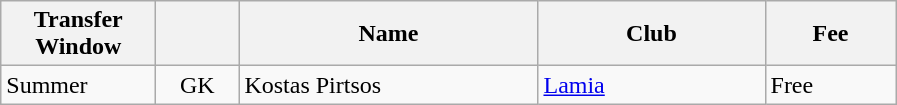<table class="wikitable plainrowheaders">
<tr>
<th scope="col" style="width:6em;">Transfer Window</th>
<th scope="col" style="width:3em;"></th>
<th scope="col" style="width:12em;">Name</th>
<th scope="col" style="width:9em;">Club</th>
<th scope="col" style="width:5em;">Fee</th>
</tr>
<tr>
<td>Summer</td>
<td align="center">GK</td>
<td> Kostas Pirtsos</td>
<td> <a href='#'>Lamia</a></td>
<td>Free</td>
</tr>
</table>
